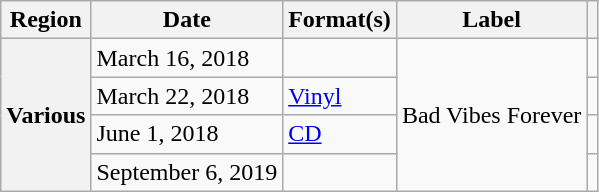<table class="wikitable plainrowheaders">
<tr>
<th scope="col">Region</th>
<th scope="col">Date</th>
<th scope="col">Format(s)</th>
<th scope="col">Label</th>
<th scope="col"></th>
</tr>
<tr>
<th rowspan="4" scope="row">Various</th>
<td>March 16, 2018</td>
<td></td>
<td rowspan="4">Bad Vibes Forever</td>
<td></td>
</tr>
<tr>
<td>March 22, 2018</td>
<td><a href='#'>Vinyl</a></td>
<td></td>
</tr>
<tr>
<td>June 1, 2018</td>
<td><a href='#'>CD</a></td>
<td></td>
</tr>
<tr>
<td>September 6, 2019</td>
<td></td>
<td></td>
</tr>
</table>
